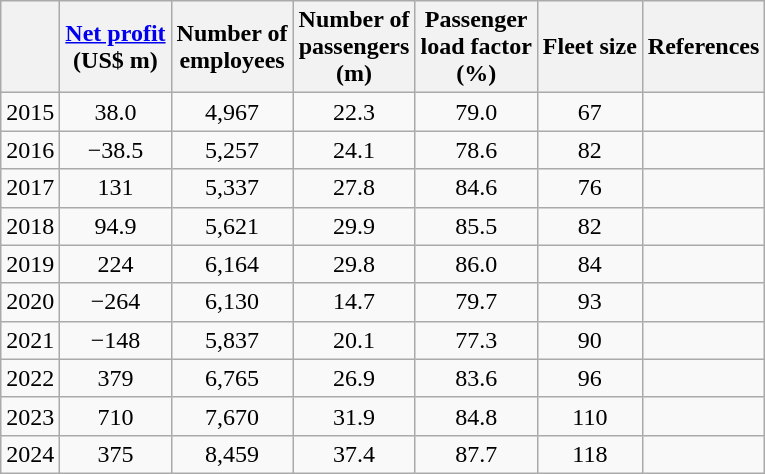<table class="wikitable" style="text-align:center;">
<tr>
<th></th>
<th><a href='#'>Net profit</a><br>(US$ m)</th>
<th>Number of<br>employees</th>
<th>Number of<br>passengers<br>(m)</th>
<th>Passenger<br>load factor<br>(%)</th>
<th>Fleet size</th>
<th>References</th>
</tr>
<tr>
<td style="text-align:left;">2015</td>
<td>38.0</td>
<td>4,967</td>
<td>22.3</td>
<td>79.0</td>
<td>67</td>
<td></td>
</tr>
<tr>
<td style="text-align:left;">2016</td>
<td><span>−38.5</span></td>
<td>5,257</td>
<td>24.1</td>
<td>78.6</td>
<td>82</td>
<td></td>
</tr>
<tr>
<td style="text-align:left;">2017</td>
<td>131</td>
<td>5,337</td>
<td>27.8</td>
<td>84.6</td>
<td>76</td>
<td></td>
</tr>
<tr>
<td style="text-align:left;">2018</td>
<td>94.9</td>
<td>5,621</td>
<td>29.9</td>
<td>85.5</td>
<td>82</td>
<td></td>
</tr>
<tr>
<td style="text-align:left;">2019</td>
<td>224</td>
<td>6,164</td>
<td>29.8</td>
<td>86.0</td>
<td>84</td>
<td></td>
</tr>
<tr>
<td style="text-align:left;">2020</td>
<td><span>−264</span></td>
<td>6,130</td>
<td>14.7</td>
<td>79.7</td>
<td>93</td>
<td></td>
</tr>
<tr>
<td>2021</td>
<td><span>−148</span></td>
<td>5,837</td>
<td>20.1</td>
<td>77.3</td>
<td>90</td>
<td></td>
</tr>
<tr>
<td>2022</td>
<td>379</td>
<td>6,765</td>
<td>26.9</td>
<td>83.6</td>
<td>96</td>
<td></td>
</tr>
<tr>
<td>2023</td>
<td>710</td>
<td>7,670</td>
<td>31.9</td>
<td>84.8</td>
<td>110</td>
<td></td>
</tr>
<tr>
<td>2024</td>
<td>375</td>
<td>8,459</td>
<td>37.4</td>
<td>87.7</td>
<td>118</td>
<td></td>
</tr>
</table>
